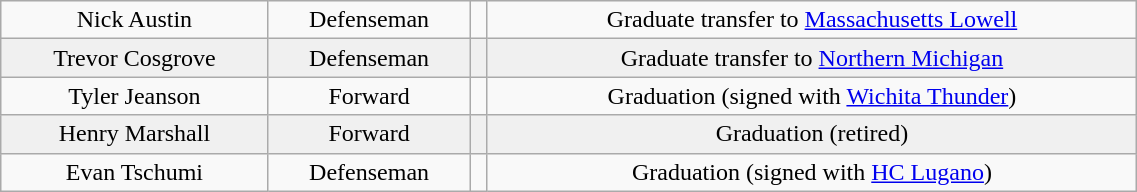<table class="wikitable" width="60%">
<tr align="center" bgcolor="">
<td>Nick Austin</td>
<td>Defenseman</td>
<td></td>
<td>Graduate transfer to <a href='#'>Massachusetts Lowell</a></td>
</tr>
<tr align="center" bgcolor="f0f0f0">
<td>Trevor Cosgrove</td>
<td>Defenseman</td>
<td></td>
<td>Graduate transfer to <a href='#'>Northern Michigan</a></td>
</tr>
<tr align="center" bgcolor="">
<td>Tyler Jeanson</td>
<td>Forward</td>
<td></td>
<td>Graduation (signed with <a href='#'>Wichita Thunder</a>)</td>
</tr>
<tr align="center" bgcolor="f0f0f0">
<td>Henry Marshall</td>
<td>Forward</td>
<td></td>
<td>Graduation (retired)</td>
</tr>
<tr align="center" bgcolor="">
<td>Evan Tschumi</td>
<td>Defenseman</td>
<td></td>
<td>Graduation (signed with <a href='#'>HC Lugano</a>)</td>
</tr>
</table>
